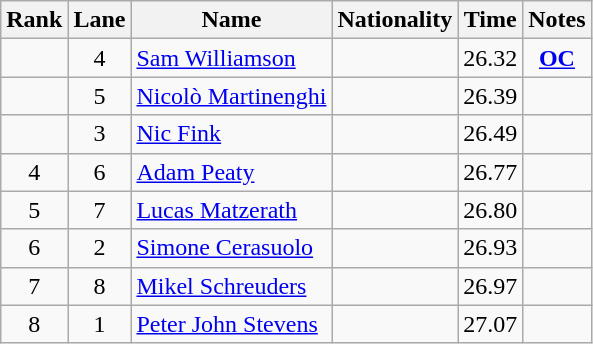<table class="wikitable sortable" style="text-align:center">
<tr>
<th>Rank</th>
<th>Lane</th>
<th>Name</th>
<th>Nationality</th>
<th>Time</th>
<th>Notes</th>
</tr>
<tr>
<td></td>
<td>4</td>
<td align=left><a href='#'>Sam Williamson</a></td>
<td align=left></td>
<td>26.32</td>
<td><strong><a href='#'>OC</a></strong></td>
</tr>
<tr>
<td></td>
<td>5</td>
<td align=left><a href='#'>Nicolò Martinenghi</a></td>
<td align=left></td>
<td>26.39</td>
<td></td>
</tr>
<tr>
<td></td>
<td>3</td>
<td align=left><a href='#'>Nic Fink</a></td>
<td align=left></td>
<td>26.49</td>
<td></td>
</tr>
<tr>
<td>4</td>
<td>6</td>
<td align=left><a href='#'>Adam Peaty</a></td>
<td align=left></td>
<td>26.77</td>
<td></td>
</tr>
<tr>
<td>5</td>
<td>7</td>
<td align=left><a href='#'>Lucas Matzerath</a></td>
<td align=left></td>
<td>26.80</td>
<td></td>
</tr>
<tr>
<td>6</td>
<td>2</td>
<td align=left><a href='#'>Simone Cerasuolo</a></td>
<td align=left></td>
<td>26.93</td>
<td></td>
</tr>
<tr>
<td>7</td>
<td>8</td>
<td align=left><a href='#'>Mikel Schreuders</a></td>
<td align=left></td>
<td>26.97</td>
<td></td>
</tr>
<tr>
<td>8</td>
<td>1</td>
<td align=left><a href='#'>Peter John Stevens</a></td>
<td align=left></td>
<td>27.07</td>
<td></td>
</tr>
</table>
